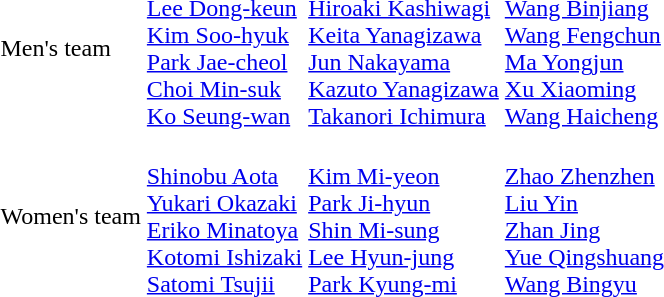<table>
<tr>
<td>Men's team<br></td>
<td><br><a href='#'>Lee Dong-keun</a><br><a href='#'>Kim Soo-hyuk</a><br><a href='#'>Park Jae-cheol</a><br><a href='#'>Choi Min-suk</a><br><a href='#'>Ko Seung-wan</a></td>
<td><br><a href='#'>Hiroaki Kashiwagi</a><br><a href='#'>Keita Yanagizawa</a><br><a href='#'>Jun Nakayama</a><br><a href='#'>Kazuto Yanagizawa</a><br><a href='#'>Takanori Ichimura</a></td>
<td><br><a href='#'>Wang Binjiang</a><br><a href='#'>Wang Fengchun</a><br><a href='#'>Ma Yongjun</a><br><a href='#'>Xu Xiaoming</a><br><a href='#'>Wang Haicheng</a></td>
</tr>
<tr>
<td>Women's team<br></td>
<td><br><a href='#'>Shinobu Aota</a><br><a href='#'>Yukari Okazaki</a><br><a href='#'>Eriko Minatoya</a><br><a href='#'>Kotomi Ishizaki</a><br><a href='#'>Satomi Tsujii</a></td>
<td><br><a href='#'>Kim Mi-yeon</a><br><a href='#'>Park Ji-hyun</a><br><a href='#'>Shin Mi-sung</a><br><a href='#'>Lee Hyun-jung</a><br><a href='#'>Park Kyung-mi</a></td>
<td><br><a href='#'>Zhao Zhenzhen</a><br><a href='#'>Liu Yin</a><br><a href='#'>Zhan Jing</a><br><a href='#'>Yue Qingshuang</a><br><a href='#'>Wang Bingyu</a></td>
</tr>
</table>
